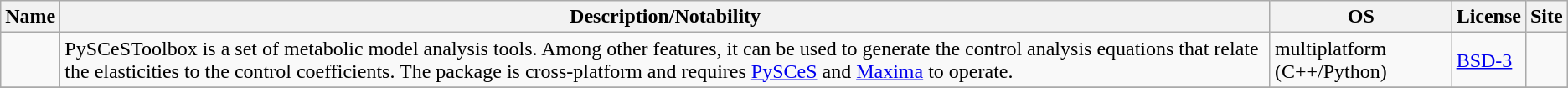<table class="wikitable">
<tr>
<th>Name</th>
<th>Description/Notability</th>
<th>OS</th>
<th>License</th>
<th>Site</th>
</tr>
<tr>
<td></td>
<td>PySCeSToolbox is a set of metabolic model analysis tools. Among other features, it can be used to generate the control analysis equations that relate the elasticities to the control coefficients. The package is cross-platform and requires <a href='#'>PySCeS</a> and <a href='#'>Maxima</a> to operate.</td>
<td>multiplatform (C++/Python)</td>
<td><a href='#'>BSD-3</a></td>
<td></td>
</tr>
<tr>
</tr>
</table>
